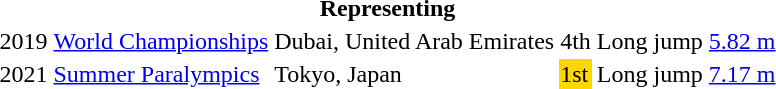<table>
<tr>
<th colspan="6">Representing </th>
</tr>
<tr>
<td>2019</td>
<td><a href='#'>World Championships</a></td>
<td>Dubai, United Arab Emirates</td>
<td>4th</td>
<td>Long jump</td>
<td><a href='#'>5.82 m</a></td>
</tr>
<tr>
<td>2021</td>
<td><a href='#'>Summer Paralympics</a></td>
<td>Tokyo, Japan</td>
<td bgcolor="gold">1st</td>
<td>Long jump</td>
<td><a href='#'>7.17 m</a></td>
</tr>
</table>
